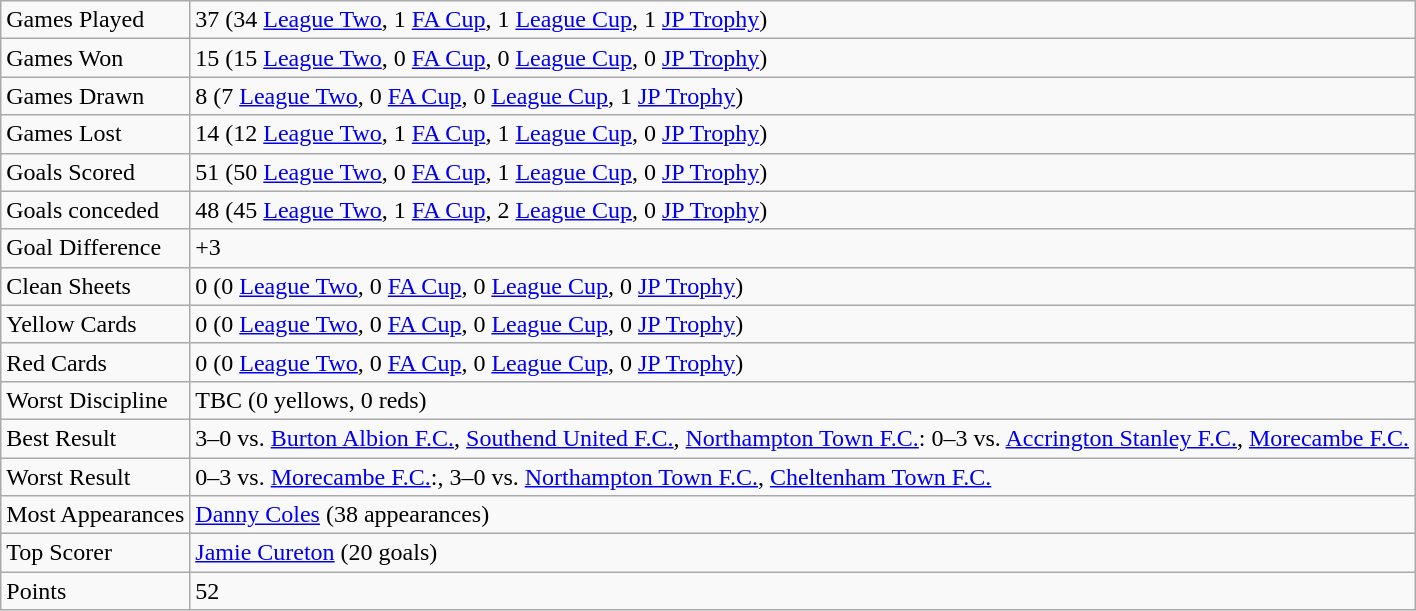<table class="wikitable">
<tr>
<td>Games Played</td>
<td>37 (34 <a href='#'>League Two</a>, 1 <a href='#'>FA Cup</a>, 1 <a href='#'>League Cup</a>, 1 <a href='#'>JP Trophy</a>)</td>
</tr>
<tr>
<td>Games Won</td>
<td>15 (15 <a href='#'>League Two</a>, 0 <a href='#'>FA Cup</a>, 0 <a href='#'>League Cup</a>, 0 <a href='#'>JP Trophy</a>)</td>
</tr>
<tr>
<td>Games Drawn</td>
<td>8 (7 <a href='#'>League Two</a>, 0 <a href='#'>FA Cup</a>, 0 <a href='#'>League Cup</a>, 1 <a href='#'>JP Trophy</a>)</td>
</tr>
<tr>
<td>Games Lost</td>
<td>14 (12 <a href='#'>League Two</a>, 1 <a href='#'>FA Cup</a>, 1 <a href='#'>League Cup</a>, 0 <a href='#'>JP Trophy</a>)</td>
</tr>
<tr>
<td>Goals Scored</td>
<td>51 (50 <a href='#'>League Two</a>, 0 <a href='#'>FA Cup</a>, 1 <a href='#'>League Cup</a>, 0 <a href='#'>JP Trophy</a>)</td>
</tr>
<tr>
<td>Goals conceded</td>
<td>48 (45 <a href='#'>League Two</a>, 1 <a href='#'>FA Cup</a>, 2 <a href='#'>League Cup</a>, 0 <a href='#'>JP Trophy</a>)</td>
</tr>
<tr>
<td>Goal Difference</td>
<td>+3</td>
</tr>
<tr>
<td>Clean Sheets</td>
<td>0 (0 <a href='#'>League Two</a>, 0 <a href='#'>FA Cup</a>, 0 <a href='#'>League Cup</a>, 0 <a href='#'>JP Trophy</a>)</td>
</tr>
<tr>
<td>Yellow Cards</td>
<td>0 (0 <a href='#'>League Two</a>, 0 <a href='#'>FA Cup</a>, 0 <a href='#'>League Cup</a>, 0 <a href='#'>JP Trophy</a>)</td>
</tr>
<tr>
<td>Red Cards</td>
<td>0 (0 <a href='#'>League Two</a>, 0 <a href='#'>FA Cup</a>, 0 <a href='#'>League Cup</a>, 0 <a href='#'>JP Trophy</a>)</td>
</tr>
<tr>
<td>Worst Discipline</td>
<td>TBC (0 yellows, 0 reds)</td>
</tr>
<tr>
<td>Best Result</td>
<td>3–0 vs. <a href='#'>Burton Albion F.C.</a>, <a href='#'>Southend United F.C.</a>, <a href='#'>Northampton Town F.C.</a>: 0–3 vs. <a href='#'>Accrington Stanley F.C.</a>, <a href='#'>Morecambe F.C.</a></td>
</tr>
<tr>
<td>Worst Result</td>
<td>0–3 vs. <a href='#'>Morecambe F.C.</a>:, 3–0 vs. <a href='#'>Northampton Town F.C.</a>, <a href='#'>Cheltenham Town F.C.</a></td>
</tr>
<tr>
<td>Most Appearances</td>
<td><a href='#'>Danny Coles</a> (38 appearances)</td>
</tr>
<tr>
<td>Top Scorer</td>
<td><a href='#'>Jamie Cureton</a> (20 goals)</td>
</tr>
<tr>
<td>Points</td>
<td>52</td>
</tr>
</table>
